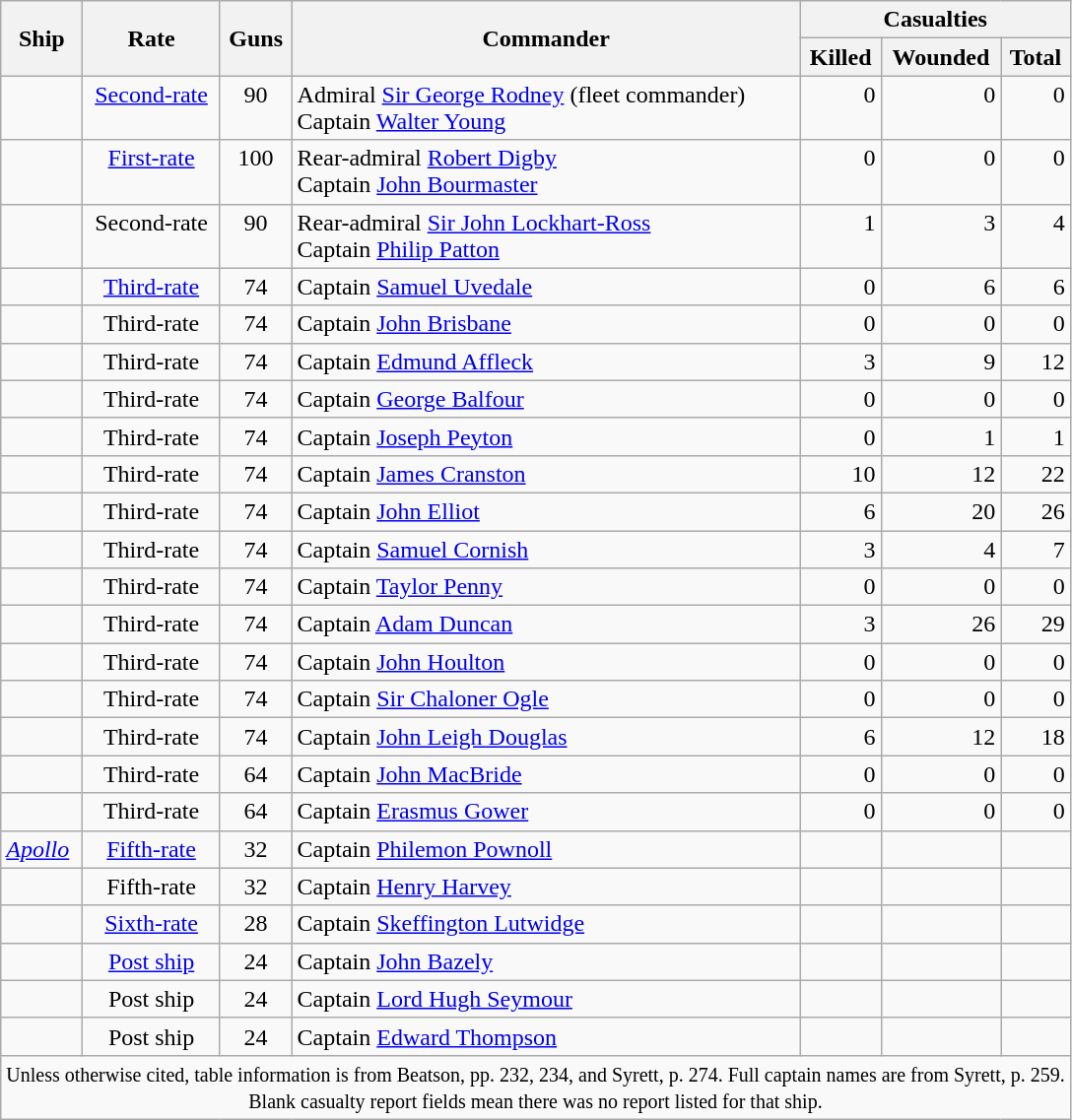<table class="wikitable">
<tr>
<th rowspan=2>Ship</th>
<th rowspan=2>Rate</th>
<th rowspan=2>Guns</th>
<th rowspan=2>Commander</th>
<th colspan=3>Casualties</th>
</tr>
<tr>
<th>Killed</th>
<th>Wounded</th>
<th>Total</th>
</tr>
<tr valign="top">
<td align= left></td>
<td align= center><a href='#'>Second-rate</a></td>
<td align= center>90</td>
<td align= left>Admiral <a href='#'>Sir George Rodney</a> (fleet commander)<br>Captain <a href='#'>Walter Young</a></td>
<td align= right>0</td>
<td align= right>0</td>
<td align= right>0</td>
</tr>
<tr valign="top">
<td align= left></td>
<td align= center><a href='#'>First-rate</a></td>
<td align= center>100</td>
<td align= left>Rear-admiral <a href='#'>Robert Digby</a><br>Captain <a href='#'>John Bourmaster</a></td>
<td align= right>0</td>
<td align= right>0</td>
<td align= right>0</td>
</tr>
<tr valign="top">
<td align= left></td>
<td align= center>Second-rate</td>
<td align= center>90</td>
<td align= left>Rear-admiral <a href='#'>Sir John Lockhart-Ross</a><br>Captain <a href='#'>Philip Patton</a></td>
<td align= right>1</td>
<td align= right>3</td>
<td align= right>4</td>
</tr>
<tr valign="top">
<td align= left></td>
<td align= center><a href='#'>Third-rate</a></td>
<td align= center>74</td>
<td align= left>Captain <a href='#'>Samuel Uvedale</a></td>
<td align= right>0</td>
<td align= right>6</td>
<td align= right>6</td>
</tr>
<tr valign="top">
<td align= left></td>
<td align= center>Third-rate</td>
<td align= center>74</td>
<td align= left>Captain <a href='#'>John Brisbane</a></td>
<td align= right>0</td>
<td align= right>0</td>
<td align= right>0</td>
</tr>
<tr valign="top">
<td align= left></td>
<td align= center>Third-rate</td>
<td align= center>74</td>
<td align= left>Captain <a href='#'>Edmund Affleck</a></td>
<td align= right>3</td>
<td align= right>9</td>
<td align= right>12</td>
</tr>
<tr valign="top">
<td align= left></td>
<td align= center>Third-rate</td>
<td align= center>74</td>
<td align= left>Captain <a href='#'>George Balfour</a></td>
<td align= right>0</td>
<td align= right>0</td>
<td align= right>0</td>
</tr>
<tr valign="top">
<td align= left></td>
<td align= center>Third-rate</td>
<td align= center>74</td>
<td align= left>Captain <a href='#'>Joseph Peyton</a></td>
<td align= right>0</td>
<td align= right>1</td>
<td align= right>1</td>
</tr>
<tr valign="top">
<td align= left></td>
<td align= center>Third-rate</td>
<td align= center>74</td>
<td align= left>Captain <a href='#'>James Cranston</a></td>
<td align= right>10</td>
<td align= right>12</td>
<td align= right>22</td>
</tr>
<tr valign="top">
<td align= left></td>
<td align= center>Third-rate</td>
<td align= center>74</td>
<td align= left>Captain <a href='#'>John Elliot</a></td>
<td align= right>6</td>
<td align= right>20</td>
<td align= right>26</td>
</tr>
<tr valign="top">
<td align= left></td>
<td align= center>Third-rate</td>
<td align= center>74</td>
<td align= left>Captain <a href='#'>Samuel Cornish</a></td>
<td align= right>3</td>
<td align= right>4</td>
<td align= right>7</td>
</tr>
<tr valign="top">
<td align= left></td>
<td align= center>Third-rate</td>
<td align= center>74</td>
<td align= left>Captain <a href='#'>Taylor Penny</a></td>
<td align= right>0</td>
<td align= right>0</td>
<td align= right>0</td>
</tr>
<tr valign="top">
<td align= left></td>
<td align= center>Third-rate</td>
<td align= center>74</td>
<td align= left>Captain <a href='#'>Adam Duncan</a></td>
<td align= right>3</td>
<td align= right>26</td>
<td align= right>29</td>
</tr>
<tr valign="top">
<td align= left></td>
<td align= center>Third-rate</td>
<td align= center>74</td>
<td align= left>Captain <a href='#'>John Houlton</a></td>
<td align= right>0</td>
<td align= right>0</td>
<td align= right>0</td>
</tr>
<tr valign="top">
<td align= left></td>
<td align= center>Third-rate</td>
<td align= center>74</td>
<td align= left>Captain <a href='#'>Sir Chaloner Ogle</a></td>
<td align= right>0</td>
<td align= right>0</td>
<td align= right>0</td>
</tr>
<tr valign="top">
<td align= left></td>
<td align= center>Third-rate</td>
<td align= center>74</td>
<td align= left>Captain <a href='#'>John Leigh Douglas</a></td>
<td align= right>6</td>
<td align= right>12</td>
<td align= right>18</td>
</tr>
<tr valign="top">
<td align= left></td>
<td align= center>Third-rate</td>
<td align= center>64</td>
<td align= left>Captain <a href='#'>John MacBride</a></td>
<td align= right>0</td>
<td align= right>0</td>
<td align= right>0</td>
</tr>
<tr valign="top">
<td align= left></td>
<td align= center>Third-rate</td>
<td align= center>64</td>
<td align= left>Captain <a href='#'>Erasmus Gower</a></td>
<td align= right>0</td>
<td align= right>0</td>
<td align= right>0</td>
</tr>
<tr valign="top">
<td align= left><a href='#'><em>Apollo</em></a></td>
<td align= center><a href='#'>Fifth-rate</a></td>
<td align= center>32</td>
<td align= left>Captain <a href='#'>Philemon Pownoll</a></td>
<td align= right></td>
<td align= right></td>
<td align= right></td>
</tr>
<tr valign="top">
<td align= left></td>
<td align= center>Fifth-rate</td>
<td align= center>32</td>
<td align= left>Captain <a href='#'>Henry Harvey</a></td>
<td align= right></td>
<td align= right></td>
<td align= right></td>
</tr>
<tr valign="top">
<td align= left></td>
<td align= center><a href='#'>Sixth-rate</a></td>
<td align= center>28</td>
<td align= left>Captain <a href='#'>Skeffington Lutwidge</a></td>
<td align= right></td>
<td align= right></td>
<td align= right></td>
</tr>
<tr valign="top">
<td align= left></td>
<td align= center><a href='#'>Post ship</a></td>
<td align= center>24</td>
<td align= left>Captain <a href='#'>John Bazely</a></td>
<td align= right></td>
<td align= right></td>
<td align= right></td>
</tr>
<tr valign="top">
<td align= left></td>
<td align= center>Post ship</td>
<td align= center>24</td>
<td align= left>Captain <a href='#'>Lord Hugh Seymour</a></td>
<td align= right></td>
<td align= right></td>
<td align= right></td>
</tr>
<tr valign="top">
<td align= left></td>
<td align= center>Post ship</td>
<td align= center>24</td>
<td align= left>Captain <a href='#'>Edward Thompson</a></td>
<td align= right></td>
<td align= right></td>
<td align= right></td>
</tr>
<tr>
<td colspan=7 align=center><small>Unless otherwise cited, table information is from Beatson, pp. 232, 234, and Syrett, p. 274.  Full captain names are from Syrett, p. 259.<br>Blank casualty report fields mean there was no report listed for that ship.</small></td>
</tr>
</table>
